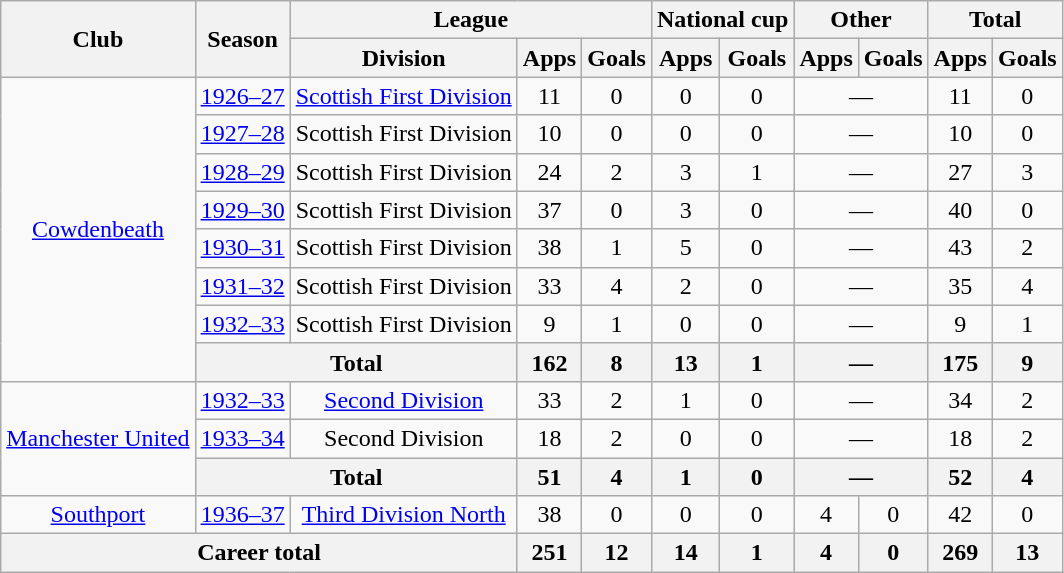<table class="wikitable" style="text-align: center;">
<tr>
<th rowspan="2">Club</th>
<th rowspan="2">Season</th>
<th colspan="3">League</th>
<th colspan="2">National cup</th>
<th colspan="2">Other</th>
<th colspan="2">Total</th>
</tr>
<tr>
<th>Division</th>
<th>Apps</th>
<th>Goals</th>
<th>Apps</th>
<th>Goals</th>
<th>Apps</th>
<th>Goals</th>
<th>Apps</th>
<th>Goals</th>
</tr>
<tr>
<td rowspan="8"><a href='#'>Cowdenbeath</a></td>
<td><a href='#'>1926–27</a></td>
<td><a href='#'>Scottish First Division</a></td>
<td>11</td>
<td>0</td>
<td>0</td>
<td>0</td>
<td colspan="2">—</td>
<td>11</td>
<td>0</td>
</tr>
<tr>
<td><a href='#'>1927–28</a></td>
<td>Scottish First Division</td>
<td>10</td>
<td>0</td>
<td>0</td>
<td>0</td>
<td colspan="2">—</td>
<td>10</td>
<td>0</td>
</tr>
<tr>
<td><a href='#'>1928–29</a></td>
<td>Scottish First Division</td>
<td>24</td>
<td>2</td>
<td>3</td>
<td>1</td>
<td colspan="2">—</td>
<td>27</td>
<td>3</td>
</tr>
<tr>
<td><a href='#'>1929–30</a></td>
<td>Scottish First Division</td>
<td>37</td>
<td>0</td>
<td>3</td>
<td>0</td>
<td colspan="2">—</td>
<td>40</td>
<td>0</td>
</tr>
<tr>
<td><a href='#'>1930–31</a></td>
<td>Scottish First Division</td>
<td>38</td>
<td>1</td>
<td>5</td>
<td>0</td>
<td colspan="2">—</td>
<td>43</td>
<td>2</td>
</tr>
<tr>
<td><a href='#'>1931–32</a></td>
<td>Scottish First Division</td>
<td>33</td>
<td>4</td>
<td>2</td>
<td>0</td>
<td colspan="2">—</td>
<td>35</td>
<td>4</td>
</tr>
<tr>
<td><a href='#'>1932–33</a></td>
<td>Scottish First Division</td>
<td>9</td>
<td>1</td>
<td>0</td>
<td>0</td>
<td colspan="2">—</td>
<td>9</td>
<td>1</td>
</tr>
<tr>
<th colspan="2">Total</th>
<th>162</th>
<th>8</th>
<th>13</th>
<th>1</th>
<th colspan="2">—</th>
<th>175</th>
<th>9</th>
</tr>
<tr>
<td rowspan="3"><a href='#'>Manchester United</a></td>
<td><a href='#'>1932–33</a></td>
<td><a href='#'>Second Division</a></td>
<td>33</td>
<td>2</td>
<td>1</td>
<td>0</td>
<td colspan="2">—</td>
<td>34</td>
<td>2</td>
</tr>
<tr>
<td><a href='#'>1933–34</a></td>
<td>Second Division</td>
<td>18</td>
<td>2</td>
<td>0</td>
<td>0</td>
<td colspan="2">—</td>
<td>18</td>
<td>2</td>
</tr>
<tr>
<th colspan="2">Total</th>
<th>51</th>
<th>4</th>
<th>1</th>
<th>0</th>
<th colspan="2">—</th>
<th>52</th>
<th>4</th>
</tr>
<tr>
<td><a href='#'>Southport</a></td>
<td><a href='#'>1936–37</a></td>
<td><a href='#'>Third Division North</a></td>
<td>38</td>
<td>0</td>
<td>0</td>
<td>0</td>
<td>4</td>
<td>0</td>
<td>42</td>
<td>0</td>
</tr>
<tr>
<th colspan="3">Career total</th>
<th>251</th>
<th>12</th>
<th>14</th>
<th>1</th>
<th>4</th>
<th>0</th>
<th>269</th>
<th>13</th>
</tr>
</table>
